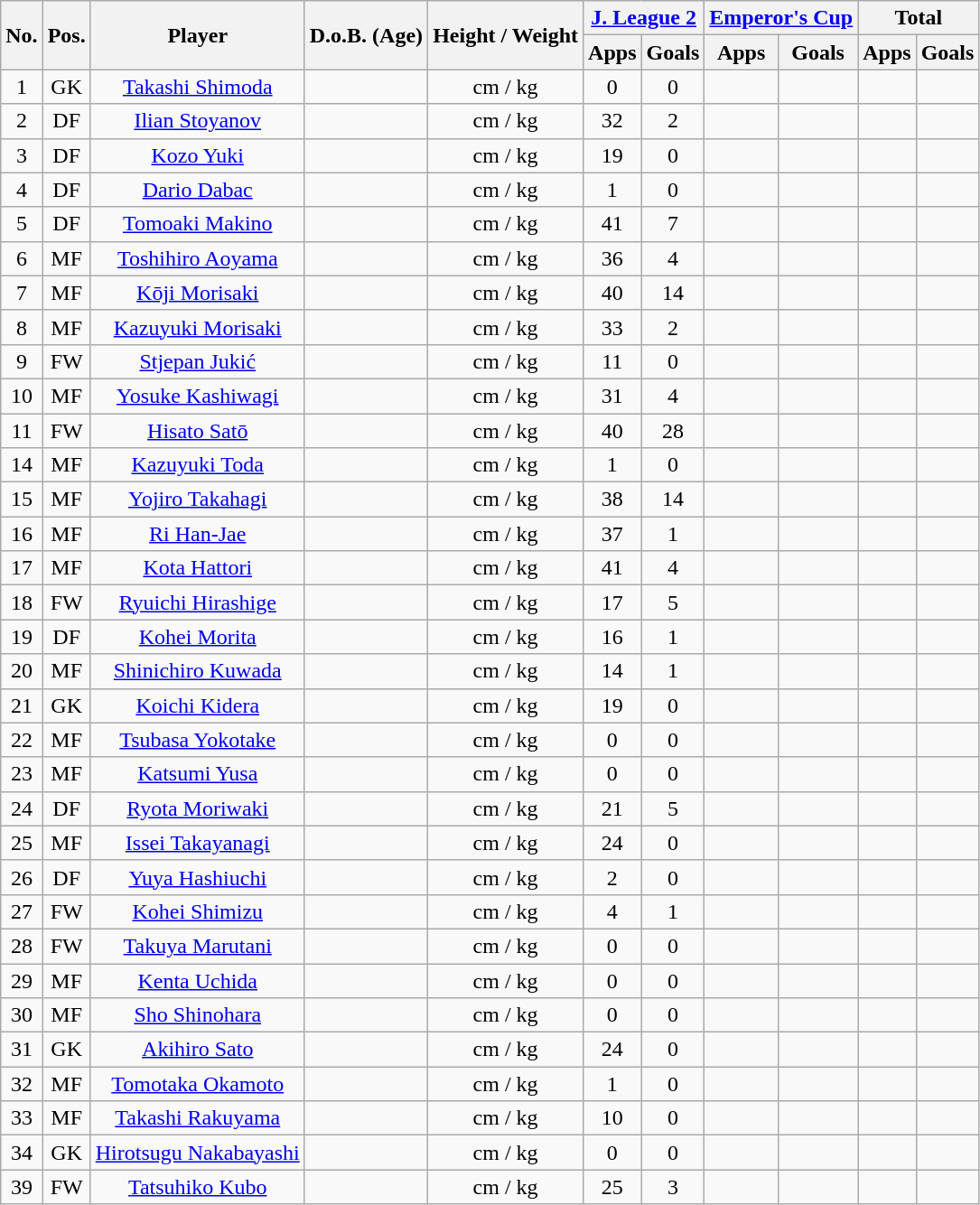<table class="wikitable" style="text-align:center;">
<tr>
<th rowspan="2">No.</th>
<th rowspan="2">Pos.</th>
<th rowspan="2">Player</th>
<th rowspan="2">D.o.B. (Age)</th>
<th rowspan="2">Height / Weight</th>
<th colspan="2"><a href='#'>J. League 2</a></th>
<th colspan="2"><a href='#'>Emperor's Cup</a></th>
<th colspan="2">Total</th>
</tr>
<tr>
<th>Apps</th>
<th>Goals</th>
<th>Apps</th>
<th>Goals</th>
<th>Apps</th>
<th>Goals</th>
</tr>
<tr>
<td>1</td>
<td>GK</td>
<td><a href='#'>Takashi Shimoda</a></td>
<td></td>
<td>cm / kg</td>
<td>0</td>
<td>0</td>
<td></td>
<td></td>
<td></td>
<td></td>
</tr>
<tr>
<td>2</td>
<td>DF</td>
<td><a href='#'>Ilian Stoyanov</a></td>
<td></td>
<td>cm / kg</td>
<td>32</td>
<td>2</td>
<td></td>
<td></td>
<td></td>
<td></td>
</tr>
<tr>
<td>3</td>
<td>DF</td>
<td><a href='#'>Kozo Yuki</a></td>
<td></td>
<td>cm / kg</td>
<td>19</td>
<td>0</td>
<td></td>
<td></td>
<td></td>
<td></td>
</tr>
<tr>
<td>4</td>
<td>DF</td>
<td><a href='#'>Dario Dabac</a></td>
<td></td>
<td>cm / kg</td>
<td>1</td>
<td>0</td>
<td></td>
<td></td>
<td></td>
<td></td>
</tr>
<tr>
<td>5</td>
<td>DF</td>
<td><a href='#'>Tomoaki Makino</a></td>
<td></td>
<td>cm / kg</td>
<td>41</td>
<td>7</td>
<td></td>
<td></td>
<td></td>
<td></td>
</tr>
<tr>
<td>6</td>
<td>MF</td>
<td><a href='#'>Toshihiro Aoyama</a></td>
<td></td>
<td>cm / kg</td>
<td>36</td>
<td>4</td>
<td></td>
<td></td>
<td></td>
<td></td>
</tr>
<tr>
<td>7</td>
<td>MF</td>
<td><a href='#'>Kōji Morisaki</a></td>
<td></td>
<td>cm / kg</td>
<td>40</td>
<td>14</td>
<td></td>
<td></td>
<td></td>
<td></td>
</tr>
<tr>
<td>8</td>
<td>MF</td>
<td><a href='#'>Kazuyuki Morisaki</a></td>
<td></td>
<td>cm / kg</td>
<td>33</td>
<td>2</td>
<td></td>
<td></td>
<td></td>
<td></td>
</tr>
<tr>
<td>9</td>
<td>FW</td>
<td><a href='#'>Stjepan Jukić</a></td>
<td></td>
<td>cm / kg</td>
<td>11</td>
<td>0</td>
<td></td>
<td></td>
<td></td>
<td></td>
</tr>
<tr>
<td>10</td>
<td>MF</td>
<td><a href='#'>Yosuke Kashiwagi</a></td>
<td></td>
<td>cm / kg</td>
<td>31</td>
<td>4</td>
<td></td>
<td></td>
<td></td>
<td></td>
</tr>
<tr>
<td>11</td>
<td>FW</td>
<td><a href='#'>Hisato Satō</a></td>
<td></td>
<td>cm / kg</td>
<td>40</td>
<td>28</td>
<td></td>
<td></td>
<td></td>
<td></td>
</tr>
<tr>
<td>14</td>
<td>MF</td>
<td><a href='#'>Kazuyuki Toda</a></td>
<td></td>
<td>cm / kg</td>
<td>1</td>
<td>0</td>
<td></td>
<td></td>
<td></td>
<td></td>
</tr>
<tr>
<td>15</td>
<td>MF</td>
<td><a href='#'>Yojiro Takahagi</a></td>
<td></td>
<td>cm / kg</td>
<td>38</td>
<td>14</td>
<td></td>
<td></td>
<td></td>
<td></td>
</tr>
<tr>
<td>16</td>
<td>MF</td>
<td><a href='#'>Ri Han-Jae</a></td>
<td></td>
<td>cm / kg</td>
<td>37</td>
<td>1</td>
<td></td>
<td></td>
<td></td>
<td></td>
</tr>
<tr>
<td>17</td>
<td>MF</td>
<td><a href='#'>Kota Hattori</a></td>
<td></td>
<td>cm / kg</td>
<td>41</td>
<td>4</td>
<td></td>
<td></td>
<td></td>
<td></td>
</tr>
<tr>
<td>18</td>
<td>FW</td>
<td><a href='#'>Ryuichi Hirashige</a></td>
<td></td>
<td>cm / kg</td>
<td>17</td>
<td>5</td>
<td></td>
<td></td>
<td></td>
<td></td>
</tr>
<tr>
<td>19</td>
<td>DF</td>
<td><a href='#'>Kohei Morita</a></td>
<td></td>
<td>cm / kg</td>
<td>16</td>
<td>1</td>
<td></td>
<td></td>
<td></td>
<td></td>
</tr>
<tr>
<td>20</td>
<td>MF</td>
<td><a href='#'>Shinichiro Kuwada</a></td>
<td></td>
<td>cm / kg</td>
<td>14</td>
<td>1</td>
<td></td>
<td></td>
<td></td>
<td></td>
</tr>
<tr>
<td>21</td>
<td>GK</td>
<td><a href='#'>Koichi Kidera</a></td>
<td></td>
<td>cm / kg</td>
<td>19</td>
<td>0</td>
<td></td>
<td></td>
<td></td>
<td></td>
</tr>
<tr>
<td>22</td>
<td>MF</td>
<td><a href='#'>Tsubasa Yokotake</a></td>
<td></td>
<td>cm / kg</td>
<td>0</td>
<td>0</td>
<td></td>
<td></td>
<td></td>
<td></td>
</tr>
<tr>
<td>23</td>
<td>MF</td>
<td><a href='#'>Katsumi Yusa</a></td>
<td></td>
<td>cm / kg</td>
<td>0</td>
<td>0</td>
<td></td>
<td></td>
<td></td>
<td></td>
</tr>
<tr>
<td>24</td>
<td>DF</td>
<td><a href='#'>Ryota Moriwaki</a></td>
<td></td>
<td>cm / kg</td>
<td>21</td>
<td>5</td>
<td></td>
<td></td>
<td></td>
<td></td>
</tr>
<tr>
<td>25</td>
<td>MF</td>
<td><a href='#'>Issei Takayanagi</a></td>
<td></td>
<td>cm / kg</td>
<td>24</td>
<td>0</td>
<td></td>
<td></td>
<td></td>
<td></td>
</tr>
<tr>
<td>26</td>
<td>DF</td>
<td><a href='#'>Yuya Hashiuchi</a></td>
<td></td>
<td>cm / kg</td>
<td>2</td>
<td>0</td>
<td></td>
<td></td>
<td></td>
<td></td>
</tr>
<tr>
<td>27</td>
<td>FW</td>
<td><a href='#'>Kohei Shimizu</a></td>
<td></td>
<td>cm / kg</td>
<td>4</td>
<td>1</td>
<td></td>
<td></td>
<td></td>
<td></td>
</tr>
<tr>
<td>28</td>
<td>FW</td>
<td><a href='#'>Takuya Marutani</a></td>
<td></td>
<td>cm / kg</td>
<td>0</td>
<td>0</td>
<td></td>
<td></td>
<td></td>
<td></td>
</tr>
<tr>
<td>29</td>
<td>MF</td>
<td><a href='#'>Kenta Uchida</a></td>
<td></td>
<td>cm / kg</td>
<td>0</td>
<td>0</td>
<td></td>
<td></td>
<td></td>
<td></td>
</tr>
<tr>
<td>30</td>
<td>MF</td>
<td><a href='#'>Sho Shinohara</a></td>
<td></td>
<td>cm / kg</td>
<td>0</td>
<td>0</td>
<td></td>
<td></td>
<td></td>
<td></td>
</tr>
<tr>
<td>31</td>
<td>GK</td>
<td><a href='#'>Akihiro Sato</a></td>
<td></td>
<td>cm / kg</td>
<td>24</td>
<td>0</td>
<td></td>
<td></td>
<td></td>
<td></td>
</tr>
<tr>
<td>32</td>
<td>MF</td>
<td><a href='#'>Tomotaka Okamoto</a></td>
<td></td>
<td>cm / kg</td>
<td>1</td>
<td>0</td>
<td></td>
<td></td>
<td></td>
<td></td>
</tr>
<tr>
<td>33</td>
<td>MF</td>
<td><a href='#'>Takashi Rakuyama</a></td>
<td></td>
<td>cm / kg</td>
<td>10</td>
<td>0</td>
<td></td>
<td></td>
<td></td>
<td></td>
</tr>
<tr>
<td>34</td>
<td>GK</td>
<td><a href='#'>Hirotsugu Nakabayashi</a></td>
<td></td>
<td>cm / kg</td>
<td>0</td>
<td>0</td>
<td></td>
<td></td>
<td></td>
<td></td>
</tr>
<tr>
<td>39</td>
<td>FW</td>
<td><a href='#'>Tatsuhiko Kubo</a></td>
<td></td>
<td>cm / kg</td>
<td>25</td>
<td>3</td>
<td></td>
<td></td>
<td></td>
<td></td>
</tr>
</table>
